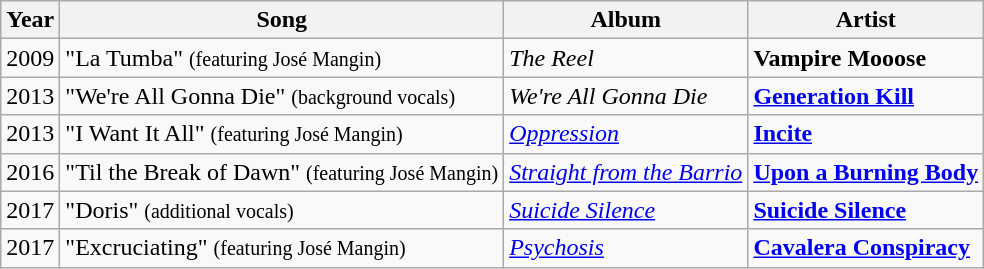<table class="wikitable">
<tr>
<th>Year</th>
<th>Song</th>
<th>Album</th>
<th>Artist</th>
</tr>
<tr>
<td>2009</td>
<td>"La Tumba" <small>(featuring José Mangin)</small></td>
<td><em>The Reel</em></td>
<td><strong>Vampire Mooose</strong></td>
</tr>
<tr>
<td>2013</td>
<td>"We're All Gonna Die" <small>(background vocals)</small></td>
<td><em>We're All Gonna Die</em></td>
<td><strong><a href='#'>Generation Kill</a></strong></td>
</tr>
<tr>
<td>2013</td>
<td>"I Want It All" <small>(featuring José Mangin)</small></td>
<td><em><a href='#'>Oppression</a></em></td>
<td><strong><a href='#'>Incite</a></strong></td>
</tr>
<tr>
<td>2016</td>
<td>"Til the Break of Dawn" <small>(featuring José Mangin)</small></td>
<td><em><a href='#'>Straight from the Barrio</a></em></td>
<td><strong><a href='#'>Upon a Burning Body</a></strong></td>
</tr>
<tr>
<td>2017</td>
<td>"Doris" <small>(additional vocals)</small></td>
<td><em><a href='#'>Suicide Silence</a></em></td>
<td><strong><a href='#'>Suicide Silence</a></strong></td>
</tr>
<tr>
<td>2017</td>
<td>"Excruciating" <small>(featuring José Mangin)</small></td>
<td><em><a href='#'>Psychosis</a></em></td>
<td><strong><a href='#'>Cavalera Conspiracy</a></strong></td>
</tr>
</table>
